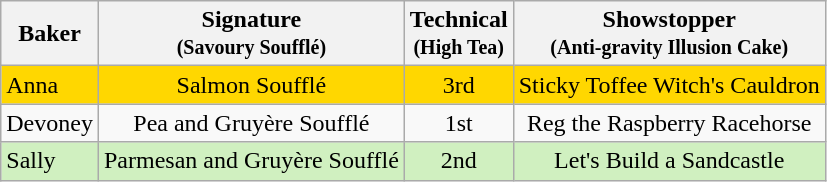<table class="wikitable" style="text-align:center;">
<tr>
<th>Baker</th>
<th>Signature<br><small>(Savoury Soufflé)</small></th>
<th>Technical<br><small>(High Tea)</small></th>
<th>Showstopper<br><small>(Anti-gravity Illusion Cake)</small></th>
</tr>
<tr style="background:gold;">
<td align="left">Anna</td>
<td>Salmon Soufflé</td>
<td>3rd</td>
<td>Sticky Toffee Witch's Cauldron</td>
</tr>
<tr>
<td align="left">Devoney</td>
<td>Pea and Gruyère Soufflé</td>
<td>1st</td>
<td>Reg the Raspberry Racehorse</td>
</tr>
<tr style="background:#d0f0c0;">
<td align="left">Sally</td>
<td>Parmesan and Gruyère Soufflé</td>
<td>2nd</td>
<td>Let's Build a Sandcastle</td>
</tr>
</table>
